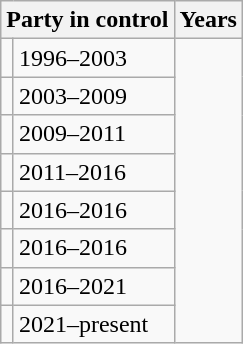<table class="wikitable">
<tr>
<th colspan="2">Party in control</th>
<th>Years</th>
</tr>
<tr>
<td></td>
<td>1996–2003</td>
</tr>
<tr>
<td></td>
<td>2003–2009</td>
</tr>
<tr>
<td></td>
<td>2009–2011</td>
</tr>
<tr>
<td></td>
<td>2011–2016</td>
</tr>
<tr>
<td></td>
<td>2016–2016</td>
</tr>
<tr>
<td></td>
<td>2016–2016</td>
</tr>
<tr>
<td></td>
<td>2016–2021</td>
</tr>
<tr>
<td></td>
<td>2021–present</td>
</tr>
</table>
